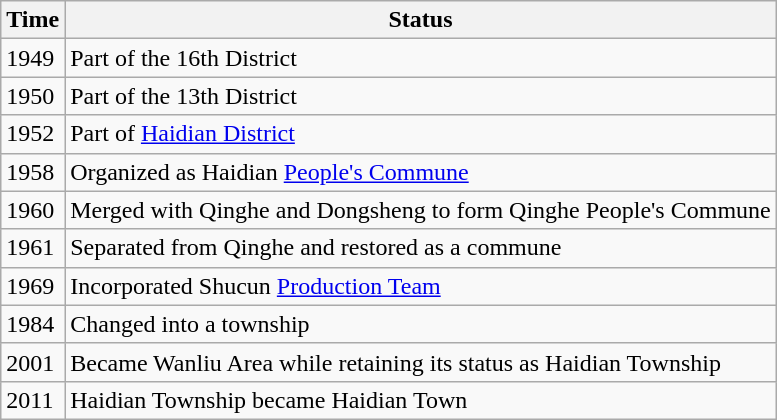<table class="wikitable">
<tr>
<th>Time</th>
<th>Status</th>
</tr>
<tr>
<td>1949</td>
<td>Part of the 16th District</td>
</tr>
<tr>
<td>1950</td>
<td>Part of the 13th District</td>
</tr>
<tr>
<td>1952</td>
<td>Part of <a href='#'>Haidian District</a></td>
</tr>
<tr>
<td>1958</td>
<td>Organized as Haidian <a href='#'>People's Commune</a></td>
</tr>
<tr>
<td>1960</td>
<td>Merged with Qinghe and Dongsheng to form Qinghe People's Commune</td>
</tr>
<tr>
<td>1961</td>
<td>Separated from Qinghe and restored as a commune</td>
</tr>
<tr>
<td>1969</td>
<td>Incorporated Shucun <a href='#'>Production Team</a></td>
</tr>
<tr>
<td>1984</td>
<td>Changed into a township</td>
</tr>
<tr>
<td>2001</td>
<td>Became Wanliu Area while retaining its status as Haidian Township</td>
</tr>
<tr>
<td>2011</td>
<td>Haidian Township became Haidian Town</td>
</tr>
</table>
